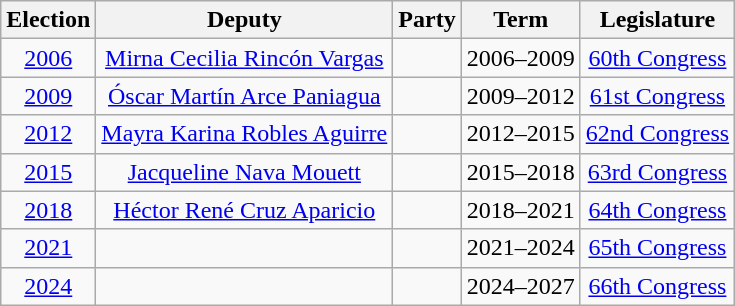<table class="wikitable sortable" style="text-align: center">
<tr>
<th>Election</th>
<th class="unsortable">Deputy</th>
<th class="unsortable">Party</th>
<th class="unsortable">Term</th>
<th class="unsortable">Legislature</th>
</tr>
<tr>
<td><a href='#'>2006</a></td>
<td><a href='#'>Mirna Cecilia Rincón Vargas</a></td>
<td></td>
<td>2006–2009</td>
<td><a href='#'>60th Congress</a></td>
</tr>
<tr>
<td><a href='#'>2009</a></td>
<td><a href='#'>Óscar Martín Arce Paniagua</a></td>
<td></td>
<td>2009–2012</td>
<td><a href='#'>61st Congress</a></td>
</tr>
<tr>
<td><a href='#'>2012</a></td>
<td><a href='#'>Mayra Karina Robles Aguirre</a></td>
<td></td>
<td>2012–2015</td>
<td><a href='#'>62nd Congress</a></td>
</tr>
<tr>
<td><a href='#'>2015</a></td>
<td><a href='#'>Jacqueline Nava Mouett</a></td>
<td></td>
<td>2015–2018</td>
<td><a href='#'>63rd Congress</a></td>
</tr>
<tr>
<td><a href='#'>2018</a></td>
<td><a href='#'>Héctor René Cruz Aparicio</a></td>
<td></td>
<td>2018–2021</td>
<td><a href='#'>64th Congress</a></td>
</tr>
<tr>
<td><a href='#'>2021</a></td>
<td></td>
<td></td>
<td>2021–2024</td>
<td><a href='#'>65th Congress</a></td>
</tr>
<tr>
<td><a href='#'>2024</a></td>
<td></td>
<td></td>
<td>2024–2027</td>
<td><a href='#'>66th Congress</a></td>
</tr>
</table>
